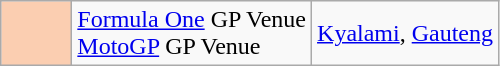<table class="wikitable">
<tr>
<td width=40px align=center style="background-color:#FBCEB1"></td>
<td><a href='#'>Formula One</a> GP Venue<br><a href='#'>MotoGP</a> GP Venue</td>
<td><a href='#'>Kyalami</a>, <a href='#'>Gauteng</a></td>
</tr>
</table>
